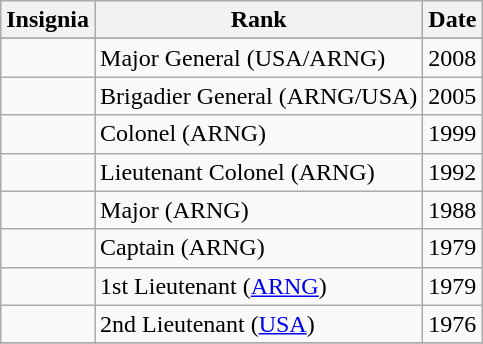<table class="wikitable">
<tr>
<th>Insignia</th>
<th>Rank</th>
<th>Date</th>
</tr>
<tr>
</tr>
<tr>
<td></td>
<td>Major General (USA/ARNG)</td>
<td>2008</td>
</tr>
<tr>
<td></td>
<td>Brigadier General (ARNG/USA)</td>
<td>2005</td>
</tr>
<tr>
<td></td>
<td>Colonel (ARNG)</td>
<td>1999</td>
</tr>
<tr>
<td></td>
<td>Lieutenant Colonel (ARNG)</td>
<td>1992</td>
</tr>
<tr>
<td></td>
<td>Major (ARNG)</td>
<td>1988</td>
</tr>
<tr>
<td></td>
<td>Captain (ARNG)</td>
<td>1979</td>
</tr>
<tr>
<td></td>
<td>1st Lieutenant (<a href='#'>ARNG</a>)</td>
<td>1979</td>
</tr>
<tr>
<td></td>
<td>2nd Lieutenant (<a href='#'>USA</a>)</td>
<td>1976</td>
</tr>
<tr>
</tr>
</table>
